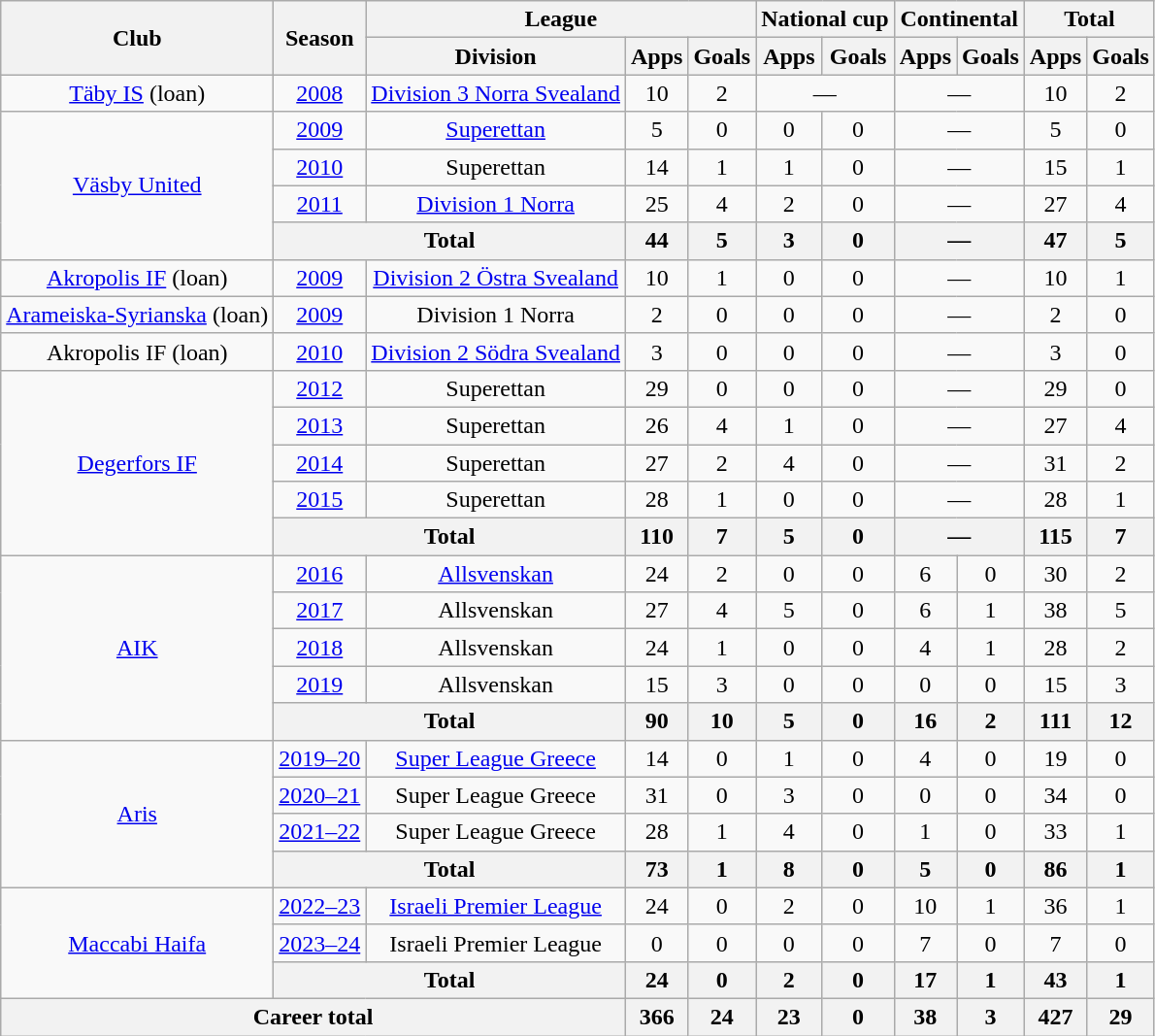<table class="wikitable" style="text-align: center;">
<tr>
<th rowspan="2">Club</th>
<th rowspan="2">Season</th>
<th colspan="3">League</th>
<th colspan="2">National cup</th>
<th colspan="2">Continental</th>
<th colspan="2">Total</th>
</tr>
<tr>
<th>Division</th>
<th>Apps</th>
<th>Goals</th>
<th>Apps</th>
<th>Goals</th>
<th>Apps</th>
<th>Goals</th>
<th>Apps</th>
<th>Goals</th>
</tr>
<tr>
<td valign="center"><a href='#'>Täby IS</a> (loan)</td>
<td><a href='#'>2008</a></td>
<td valign="center"><a href='#'>Division 3 Norra Svealand</a></td>
<td>10</td>
<td>2</td>
<td colspan="2">—</td>
<td colspan="2">—</td>
<td>10</td>
<td>2</td>
</tr>
<tr>
<td rowspan="4" valign="center"><a href='#'>Väsby United</a></td>
<td><a href='#'>2009</a></td>
<td valign="center"><a href='#'>Superettan</a></td>
<td>5</td>
<td>0</td>
<td>0</td>
<td>0</td>
<td colspan="2">—</td>
<td>5</td>
<td>0</td>
</tr>
<tr>
<td><a href='#'>2010</a></td>
<td>Superettan</td>
<td>14</td>
<td>1</td>
<td>1</td>
<td>0</td>
<td colspan="2">—</td>
<td>15</td>
<td>1</td>
</tr>
<tr>
<td><a href='#'>2011</a></td>
<td><a href='#'>Division 1 Norra</a></td>
<td>25</td>
<td>4</td>
<td>2</td>
<td>0</td>
<td colspan="2">—</td>
<td>27</td>
<td>4</td>
</tr>
<tr>
<th colspan="2">Total</th>
<th>44</th>
<th>5</th>
<th>3</th>
<th>0</th>
<th colspan="2">—</th>
<th>47</th>
<th>5</th>
</tr>
<tr>
<td><a href='#'>Akropolis IF</a> (loan)</td>
<td><a href='#'>2009</a></td>
<td><a href='#'>Division 2 Östra Svealand</a></td>
<td>10</td>
<td>1</td>
<td>0</td>
<td>0</td>
<td colspan="2">—</td>
<td>10</td>
<td>1</td>
</tr>
<tr>
<td><a href='#'>Arameiska-Syrianska</a> (loan)</td>
<td><a href='#'>2009</a></td>
<td>Division 1 Norra</td>
<td>2</td>
<td>0</td>
<td>0</td>
<td>0</td>
<td colspan="2">—</td>
<td>2</td>
<td>0</td>
</tr>
<tr>
<td>Akropolis IF (loan)</td>
<td><a href='#'>2010</a></td>
<td><a href='#'>Division 2 Södra Svealand</a></td>
<td>3</td>
<td>0</td>
<td>0</td>
<td>0</td>
<td colspan="2">—</td>
<td>3</td>
<td>0</td>
</tr>
<tr>
<td rowspan="5" valign="center"><a href='#'>Degerfors IF</a></td>
<td><a href='#'>2012</a></td>
<td>Superettan</td>
<td>29</td>
<td>0</td>
<td>0</td>
<td>0</td>
<td colspan="2">—</td>
<td>29</td>
<td>0</td>
</tr>
<tr>
<td><a href='#'>2013</a></td>
<td>Superettan</td>
<td>26</td>
<td>4</td>
<td>1</td>
<td>0</td>
<td colspan="2">—</td>
<td>27</td>
<td>4</td>
</tr>
<tr>
<td><a href='#'>2014</a></td>
<td>Superettan</td>
<td>27</td>
<td>2</td>
<td>4</td>
<td>0</td>
<td colspan="2">—</td>
<td>31</td>
<td>2</td>
</tr>
<tr>
<td><a href='#'>2015</a></td>
<td>Superettan</td>
<td>28</td>
<td>1</td>
<td>0</td>
<td>0</td>
<td colspan="2">—</td>
<td>28</td>
<td>1</td>
</tr>
<tr>
<th colspan="2">Total</th>
<th>110</th>
<th>7</th>
<th>5</th>
<th>0</th>
<th colspan="2">—</th>
<th>115</th>
<th>7</th>
</tr>
<tr>
<td rowspan="5"><a href='#'>AIK</a></td>
<td><a href='#'>2016</a></td>
<td><a href='#'>Allsvenskan</a></td>
<td>24</td>
<td>2</td>
<td>0</td>
<td>0</td>
<td>6</td>
<td>0</td>
<td>30</td>
<td>2</td>
</tr>
<tr>
<td><a href='#'>2017</a></td>
<td>Allsvenskan</td>
<td>27</td>
<td>4</td>
<td>5</td>
<td>0</td>
<td>6</td>
<td>1</td>
<td>38</td>
<td>5</td>
</tr>
<tr>
<td><a href='#'>2018</a></td>
<td>Allsvenskan</td>
<td>24</td>
<td>1</td>
<td>0</td>
<td>0</td>
<td>4</td>
<td>1</td>
<td>28</td>
<td>2</td>
</tr>
<tr>
<td><a href='#'>2019</a></td>
<td>Allsvenskan</td>
<td>15</td>
<td>3</td>
<td>0</td>
<td>0</td>
<td>0</td>
<td>0</td>
<td>15</td>
<td>3</td>
</tr>
<tr>
<th colspan="2">Total</th>
<th>90</th>
<th>10</th>
<th>5</th>
<th>0</th>
<th>16</th>
<th>2</th>
<th>111</th>
<th>12</th>
</tr>
<tr>
<td rowspan="4" valign="center"><a href='#'>Aris</a></td>
<td><a href='#'>2019–20</a></td>
<td><a href='#'>Super League Greece</a></td>
<td>14</td>
<td>0</td>
<td>1</td>
<td>0</td>
<td>4</td>
<td>0</td>
<td>19</td>
<td>0</td>
</tr>
<tr>
<td><a href='#'>2020–21</a></td>
<td>Super League Greece</td>
<td>31</td>
<td>0</td>
<td>3</td>
<td>0</td>
<td>0</td>
<td>0</td>
<td>34</td>
<td>0</td>
</tr>
<tr>
<td><a href='#'>2021–22</a></td>
<td>Super League Greece</td>
<td>28</td>
<td>1</td>
<td>4</td>
<td>0</td>
<td>1</td>
<td>0</td>
<td>33</td>
<td>1</td>
</tr>
<tr>
<th colspan="2">Total</th>
<th>73</th>
<th>1</th>
<th>8</th>
<th>0</th>
<th>5</th>
<th>0</th>
<th>86</th>
<th>1</th>
</tr>
<tr>
<td rowspan="3" valign="center"><a href='#'>Maccabi Haifa</a></td>
<td><a href='#'>2022–23</a></td>
<td><a href='#'>Israeli Premier League</a></td>
<td>24</td>
<td>0</td>
<td>2</td>
<td>0</td>
<td>10</td>
<td>1</td>
<td>36</td>
<td>1</td>
</tr>
<tr>
<td><a href='#'>2023–24</a></td>
<td>Israeli Premier League</td>
<td>0</td>
<td>0</td>
<td>0</td>
<td>0</td>
<td>7</td>
<td>0</td>
<td>7</td>
<td>0</td>
</tr>
<tr>
<th colspan="2">Total</th>
<th>24</th>
<th>0</th>
<th>2</th>
<th>0</th>
<th>17</th>
<th>1</th>
<th>43</th>
<th>1</th>
</tr>
<tr>
<th colspan="3">Career total</th>
<th>366</th>
<th>24</th>
<th>23</th>
<th>0</th>
<th>38</th>
<th>3</th>
<th>427</th>
<th>29</th>
</tr>
</table>
